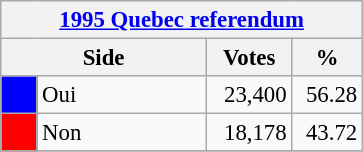<table class="wikitable" style="font-size: 95%; clear:both">
<tr style="background-color:#E9E9E9">
<th colspan=4><a href='#'>1995 Quebec referendum</a></th>
</tr>
<tr style="background-color:#E9E9E9">
<th colspan=2 style="width: 130px">Side</th>
<th style="width: 50px">Votes</th>
<th style="width: 40px">%</th>
</tr>
<tr>
<td bgcolor="blue"></td>
<td>Oui</td>
<td align="right">23,400</td>
<td align="right">56.28</td>
</tr>
<tr>
<td bgcolor="red"></td>
<td>Non</td>
<td align="right">18,178</td>
<td align="right">43.72</td>
</tr>
<tr>
</tr>
</table>
